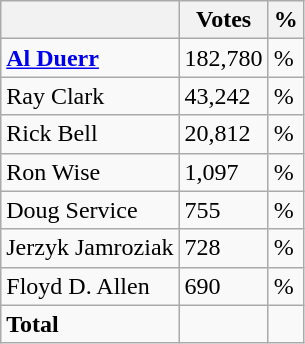<table class="wikitable">
<tr>
<th></th>
<th>Votes</th>
<th>%</th>
</tr>
<tr>
<td><strong><a href='#'>Al Duerr</a></strong></td>
<td>182,780</td>
<td>%</td>
</tr>
<tr>
<td>Ray Clark</td>
<td>43,242</td>
<td>%</td>
</tr>
<tr>
<td>Rick Bell</td>
<td>20,812</td>
<td>%</td>
</tr>
<tr>
<td>Ron Wise</td>
<td>1,097</td>
<td>%</td>
</tr>
<tr>
<td>Doug Service</td>
<td>755</td>
<td>%</td>
</tr>
<tr>
<td>Jerzyk Jamroziak</td>
<td>728</td>
<td>%</td>
</tr>
<tr>
<td>Floyd D. Allen</td>
<td>690</td>
<td>%</td>
</tr>
<tr>
<td><strong>Total</strong></td>
<td></td>
<td></td>
</tr>
</table>
